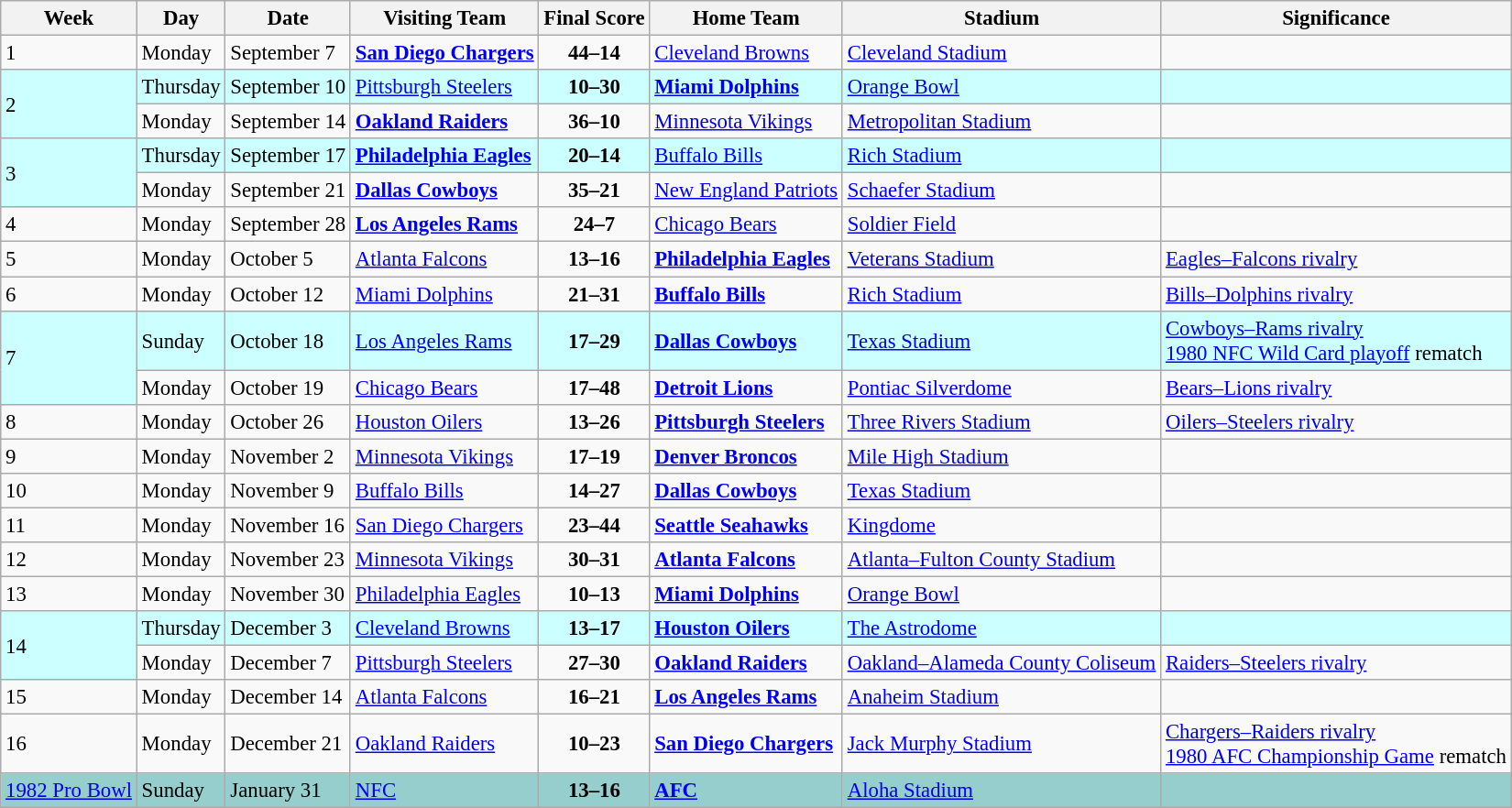<table class="wikitable" style= "font-size: 95%;">
<tr>
<th>Week</th>
<th>Day</th>
<th>Date</th>
<th>Visiting Team</th>
<th>Final Score</th>
<th>Home Team</th>
<th>Stadium</th>
<th>Significance</th>
</tr>
<tr>
<td>1</td>
<td>Monday</td>
<td>September 7</td>
<td><strong><a href='#'>San Diego Chargers</a></strong></td>
<td align="center"><strong>44–14</strong></td>
<td><a href='#'>Cleveland Browns</a></td>
<td><a href='#'>Cleveland Stadium</a></td>
<td></td>
</tr>
<tr bgcolor="#CCFFFF">
<td rowspan="2">2</td>
<td>Thursday</td>
<td>September 10</td>
<td><a href='#'>Pittsburgh Steelers</a></td>
<td align="center"><strong>10–30</strong></td>
<td><strong><a href='#'>Miami Dolphins</a></strong></td>
<td><a href='#'>Orange Bowl</a></td>
<td></td>
</tr>
<tr>
<td>Monday</td>
<td>September 14</td>
<td><strong><a href='#'>Oakland Raiders</a></strong></td>
<td align="center"><strong>36–10</strong></td>
<td><a href='#'>Minnesota Vikings</a></td>
<td><a href='#'>Metropolitan Stadium</a></td>
<td></td>
</tr>
<tr bgcolor="#CCFFFF">
<td rowspan="2">3</td>
<td>Thursday</td>
<td>September 17</td>
<td><strong><a href='#'>Philadelphia Eagles</a></strong></td>
<td align="center"><strong>20–14</strong></td>
<td><a href='#'>Buffalo Bills</a></td>
<td><a href='#'>Rich Stadium</a></td>
<td></td>
</tr>
<tr>
<td>Monday</td>
<td>September 21</td>
<td><strong><a href='#'>Dallas Cowboys</a></strong></td>
<td align="center"><strong>35–21</strong></td>
<td><a href='#'>New England Patriots</a></td>
<td><a href='#'>Schaefer Stadium</a></td>
<td></td>
</tr>
<tr>
<td>4</td>
<td>Monday</td>
<td>September 28</td>
<td><strong><a href='#'>Los Angeles Rams</a></strong></td>
<td align="center"><strong>24–7</strong></td>
<td><a href='#'>Chicago Bears</a></td>
<td><a href='#'>Soldier Field</a></td>
<td></td>
</tr>
<tr>
<td>5</td>
<td>Monday</td>
<td>October 5</td>
<td><a href='#'>Atlanta Falcons</a></td>
<td align="center"><strong>13–16</strong></td>
<td><strong><a href='#'>Philadelphia Eagles</a></strong></td>
<td><a href='#'>Veterans Stadium</a></td>
<td><a href='#'>Eagles–Falcons rivalry</a></td>
</tr>
<tr>
<td>6</td>
<td>Monday</td>
<td>October 12</td>
<td><a href='#'>Miami Dolphins</a></td>
<td align="center"><strong>21–31</strong></td>
<td><strong><a href='#'>Buffalo Bills</a></strong></td>
<td><a href='#'>Rich Stadium</a></td>
<td><a href='#'>Bills–Dolphins rivalry</a></td>
</tr>
<tr bgcolor="#CCFFFF">
<td rowspan="2">7</td>
<td>Sunday</td>
<td>October 18</td>
<td><a href='#'>Los Angeles Rams</a></td>
<td align="center"><strong>17–29</strong></td>
<td><strong><a href='#'>Dallas Cowboys</a></strong></td>
<td><a href='#'>Texas Stadium</a></td>
<td><a href='#'>Cowboys–Rams rivalry</a><br><a href='#'>1980 NFC Wild Card playoff</a> rematch</td>
</tr>
<tr>
<td>Monday</td>
<td>October 19</td>
<td><a href='#'>Chicago Bears</a></td>
<td align="center"><strong>17–48</strong></td>
<td><strong><a href='#'>Detroit Lions</a></strong></td>
<td><a href='#'>Pontiac Silverdome</a></td>
<td><a href='#'>Bears–Lions rivalry</a></td>
</tr>
<tr>
<td>8</td>
<td>Monday</td>
<td>October 26</td>
<td><a href='#'>Houston Oilers</a></td>
<td align="center"><strong>13–26</strong></td>
<td><strong><a href='#'>Pittsburgh Steelers</a></strong></td>
<td><a href='#'>Three Rivers Stadium</a></td>
<td><a href='#'>Oilers–Steelers rivalry</a></td>
</tr>
<tr>
<td>9</td>
<td>Monday</td>
<td>November 2</td>
<td><a href='#'>Minnesota Vikings</a></td>
<td align="center"><strong>17–19</strong></td>
<td><strong><a href='#'>Denver Broncos</a></strong></td>
<td><a href='#'>Mile High Stadium</a></td>
<td></td>
</tr>
<tr>
<td>10</td>
<td>Monday</td>
<td>November 9</td>
<td><a href='#'>Buffalo Bills</a></td>
<td align="center"><strong>14–27</strong></td>
<td><strong><a href='#'>Dallas Cowboys</a></strong></td>
<td><a href='#'>Texas Stadium</a></td>
<td></td>
</tr>
<tr>
<td>11</td>
<td>Monday</td>
<td>November 16</td>
<td><a href='#'>San Diego Chargers</a></td>
<td align="center"><strong>23–44</strong></td>
<td><strong><a href='#'>Seattle Seahawks</a></strong></td>
<td><a href='#'>Kingdome</a></td>
<td></td>
</tr>
<tr>
<td>12</td>
<td>Monday</td>
<td>November 23</td>
<td><a href='#'>Minnesota Vikings</a></td>
<td align="center"><strong>30–31</strong></td>
<td><strong><a href='#'>Atlanta Falcons</a></strong></td>
<td><a href='#'>Atlanta–Fulton County Stadium</a></td>
<td></td>
</tr>
<tr>
<td>13</td>
<td>Monday</td>
<td>November 30</td>
<td><a href='#'>Philadelphia Eagles</a></td>
<td align="center"><strong>10–13</strong></td>
<td><strong><a href='#'>Miami Dolphins</a></strong></td>
<td><a href='#'>Orange Bowl</a></td>
<td></td>
</tr>
<tr bgcolor="#CCFFFF">
<td rowspan="2">14</td>
<td>Thursday</td>
<td>December 3</td>
<td><a href='#'>Cleveland Browns</a></td>
<td align="center"><strong>13–17</strong></td>
<td><strong><a href='#'>Houston Oilers</a></strong></td>
<td><a href='#'>The Astrodome</a></td>
<td></td>
</tr>
<tr>
<td>Monday</td>
<td>December 7</td>
<td><a href='#'>Pittsburgh Steelers</a></td>
<td align="center"><strong>27–30</strong></td>
<td><strong><a href='#'>Oakland Raiders</a></strong></td>
<td><a href='#'>Oakland–Alameda County Coliseum</a></td>
<td><a href='#'>Raiders–Steelers rivalry</a></td>
</tr>
<tr>
<td>15</td>
<td>Monday</td>
<td>December 14</td>
<td><a href='#'>Atlanta Falcons</a></td>
<td align="center"><strong>16–21</strong></td>
<td><strong><a href='#'>Los Angeles Rams</a></strong></td>
<td><a href='#'>Anaheim Stadium</a></td>
<td></td>
</tr>
<tr>
<td>16</td>
<td>Monday</td>
<td>December 21</td>
<td><a href='#'>Oakland Raiders</a></td>
<td align="center"><strong>10–23</strong></td>
<td><strong><a href='#'>San Diego Chargers</a></strong></td>
<td><a href='#'>Jack Murphy Stadium</a></td>
<td><a href='#'>Chargers–Raiders rivalry</a><br><a href='#'>1980 AFC Championship Game</a> rematch</td>
</tr>
<tr bgcolor="#96CDCD">
<td><a href='#'>1982 Pro Bowl</a></td>
<td>Sunday</td>
<td>January 31</td>
<td><a href='#'>NFC</a></td>
<td align="center"><strong>13–16</strong></td>
<td><strong><a href='#'>AFC</a></strong></td>
<td><a href='#'>Aloha Stadium</a></td>
<td></td>
</tr>
</table>
